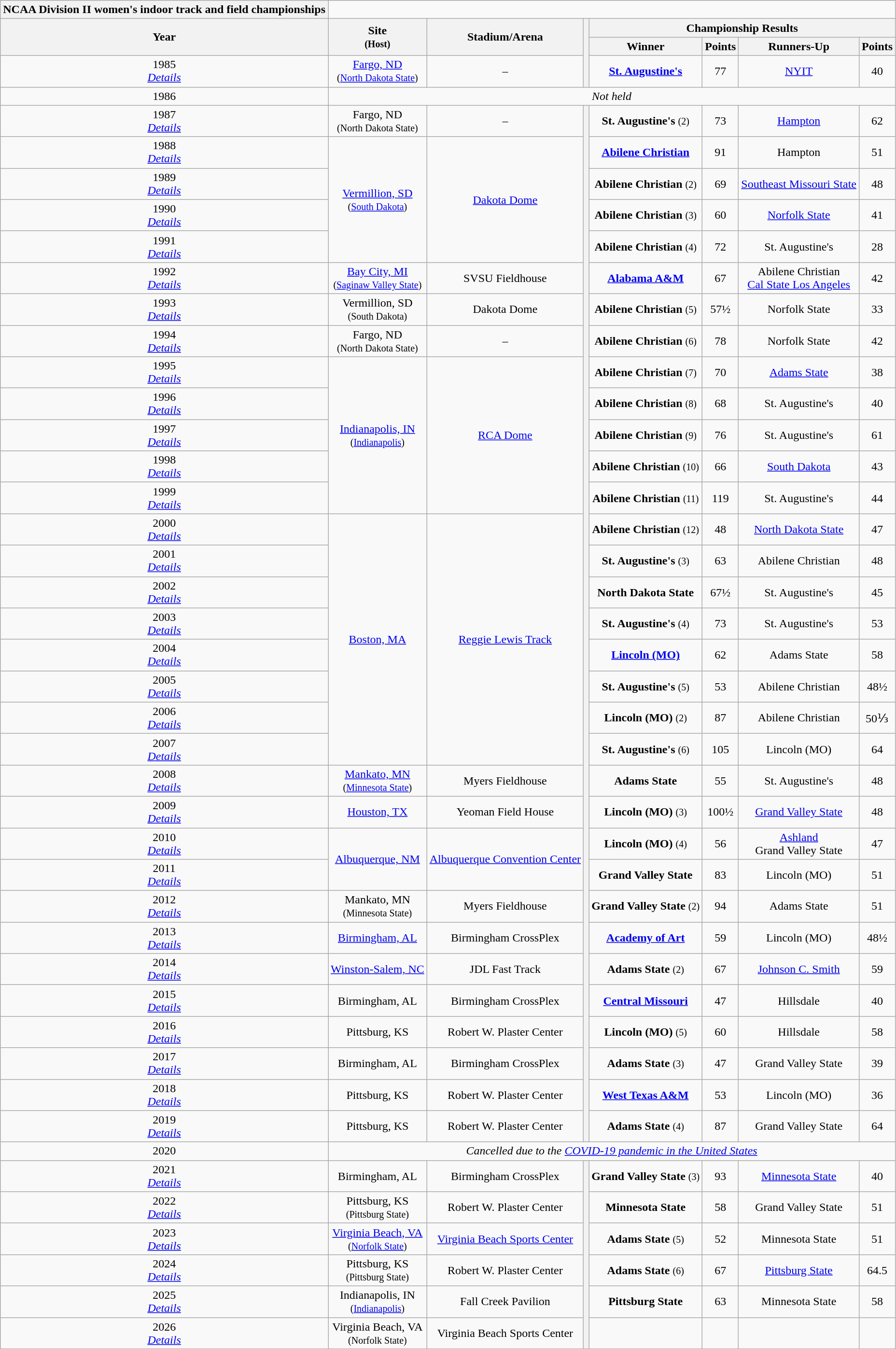<table class="wikitable" style="text-align:center">
<tr>
<th style=>NCAA Division II women's indoor track and field championships</th>
</tr>
<tr>
<th rowspan="2">Year</th>
<th rowspan="2">Site<br><small>(Host)</small></th>
<th rowspan="2">Stadium/Arena</th>
<th rowspan="3"></th>
<th colspan=4>Championship Results</th>
</tr>
<tr>
<th>Winner</th>
<th>Points</th>
<th>Runners-Up</th>
<th>Points</th>
</tr>
<tr>
<td>1985<br> <em><a href='#'>Details</a></em></td>
<td><a href='#'>Fargo, ND</a><br><small>(<a href='#'>North Dakota State</a>)</small></td>
<td>–</td>
<td><strong><a href='#'>St. Augustine's</a></strong></td>
<td align=center>77</td>
<td><a href='#'>NYIT</a></td>
<td align=center>40</td>
</tr>
<tr>
<td>1986</td>
<td colspan="8"><em>Not held</em></td>
</tr>
<tr>
<td>1987<br> <em><a href='#'>Details</a></em></td>
<td>Fargo, ND<br><small>(North Dakota State)</small></td>
<td>–</td>
<th rowspan="33"></th>
<td><strong>St. Augustine's</strong> <small>(2)</small></td>
<td align=center>73</td>
<td><a href='#'>Hampton</a></td>
<td align=center>62</td>
</tr>
<tr>
<td>1988<br> <em><a href='#'>Details</a></em></td>
<td rowspan="4"><a href='#'>Vermillion, SD</a><br><small>(<a href='#'>South Dakota</a>)</small></td>
<td rowspan="4"><a href='#'>Dakota Dome</a></td>
<td><strong><a href='#'>Abilene Christian</a></strong></td>
<td align=center>91</td>
<td>Hampton</td>
<td align=center>51</td>
</tr>
<tr>
<td>1989<br> <em><a href='#'>Details</a></em></td>
<td><strong>Abilene Christian</strong> <small>(2)</small></td>
<td align=center>69</td>
<td><a href='#'>Southeast Missouri State</a></td>
<td align=center>48</td>
</tr>
<tr>
<td>1990<br> <em><a href='#'>Details</a></em></td>
<td><strong>Abilene Christian</strong> <small>(3)</small></td>
<td align=center>60</td>
<td><a href='#'>Norfolk State</a></td>
<td align=center>41</td>
</tr>
<tr>
<td>1991<br> <em><a href='#'>Details</a></em></td>
<td><strong>Abilene Christian</strong> <small>(4)</small></td>
<td align=center>72</td>
<td>St. Augustine's</td>
<td align=center>28</td>
</tr>
<tr>
<td>1992<br> <em><a href='#'>Details</a></em></td>
<td><a href='#'>Bay City, MI</a><br><small>(<a href='#'>Saginaw Valley State</a>)</small></td>
<td>SVSU Fieldhouse</td>
<td><strong><a href='#'>Alabama A&M</a></strong></td>
<td align=center>67</td>
<td>Abilene Christian<br><a href='#'>Cal State Los Angeles</a></td>
<td align=center>42</td>
</tr>
<tr>
<td>1993<br> <em><a href='#'>Details</a></em></td>
<td>Vermillion, SD<br><small>(South Dakota)</small></td>
<td>Dakota Dome</td>
<td><strong>Abilene Christian</strong> <small>(5)</small></td>
<td align=center>57½</td>
<td>Norfolk State</td>
<td align=center>33</td>
</tr>
<tr>
<td>1994<br> <em><a href='#'>Details</a></em></td>
<td>Fargo, ND<br><small>(North Dakota State)</small></td>
<td>–</td>
<td><strong>Abilene Christian</strong> <small>(6)</small></td>
<td align=center>78</td>
<td>Norfolk State</td>
<td align=center>42</td>
</tr>
<tr>
<td>1995<br> <em><a href='#'>Details</a></em></td>
<td rowspan="5"><a href='#'>Indianapolis, IN</a><br><small>(<a href='#'>Indianapolis</a>)</small></td>
<td rowspan="5"><a href='#'>RCA Dome</a></td>
<td><strong>Abilene Christian</strong> <small>(7)</small></td>
<td align=center>70</td>
<td><a href='#'>Adams State</a></td>
<td align=center>38</td>
</tr>
<tr>
<td>1996<br> <em><a href='#'>Details</a></em></td>
<td><strong>Abilene Christian</strong> <small>(8)</small></td>
<td align=center>68</td>
<td>St. Augustine's</td>
<td align=center>40</td>
</tr>
<tr>
<td>1997<br> <em><a href='#'>Details</a></em></td>
<td><strong>Abilene Christian</strong> <small>(9)</small></td>
<td align=center>76</td>
<td>St. Augustine's</td>
<td align=center>61</td>
</tr>
<tr>
<td>1998<br> <em><a href='#'>Details</a></em></td>
<td><strong>Abilene Christian</strong> <small>(10)</small></td>
<td align=center>66</td>
<td><a href='#'>South Dakota</a></td>
<td align=center>43</td>
</tr>
<tr>
<td>1999<br> <em><a href='#'>Details</a></em></td>
<td><strong>Abilene Christian</strong> <small>(11)</small></td>
<td align=center>119</td>
<td>St. Augustine's</td>
<td align=center>44</td>
</tr>
<tr>
<td>2000<br> <em><a href='#'>Details</a></em></td>
<td rowspan="8"><a href='#'>Boston, MA</a></td>
<td rowspan="8"><a href='#'>Reggie Lewis Track</a></td>
<td><strong>Abilene Christian</strong> <small>(12)</small></td>
<td align=center>48</td>
<td><a href='#'>North Dakota State</a></td>
<td align=center>47</td>
</tr>
<tr>
<td>2001<br> <em><a href='#'>Details</a></em></td>
<td><strong>St. Augustine's</strong> <small>(3)</small></td>
<td align=center>63</td>
<td>Abilene Christian</td>
<td align=center>48</td>
</tr>
<tr>
<td>2002<br> <em><a href='#'>Details</a></em></td>
<td><strong>North Dakota State</strong></td>
<td align=center>67½</td>
<td>St. Augustine's</td>
<td align=center>45</td>
</tr>
<tr>
<td>2003<br> <em><a href='#'>Details</a></em></td>
<td><strong>St. Augustine's</strong> <small>(4)</small></td>
<td align=center>73</td>
<td>St. Augustine's</td>
<td align=center>53</td>
</tr>
<tr>
<td>2004<br> <em><a href='#'>Details</a></em></td>
<td><strong><a href='#'>Lincoln (MO)</a></strong></td>
<td align=center>62</td>
<td>Adams State</td>
<td align=center>58</td>
</tr>
<tr>
<td>2005<br> <em><a href='#'>Details</a></em></td>
<td><strong>St. Augustine's</strong> <small>(5)</small></td>
<td align=center>53</td>
<td>Abilene Christian</td>
<td align=center>48½</td>
</tr>
<tr>
<td>2006<br> <em><a href='#'>Details</a></em></td>
<td><strong>Lincoln (MO)</strong> <small>(2)</small></td>
<td align=center>87</td>
<td>Abilene Christian</td>
<td align=center>50⅓</td>
</tr>
<tr>
<td>2007<br> <em><a href='#'>Details</a></em></td>
<td><strong>St. Augustine's</strong> <small>(6)</small></td>
<td align=center>105</td>
<td>Lincoln (MO)</td>
<td align=center>64</td>
</tr>
<tr>
<td>2008<br> <em><a href='#'>Details</a></em></td>
<td><a href='#'>Mankato, MN</a><br><small>(<a href='#'>Minnesota State</a>)</small></td>
<td>Myers Fieldhouse</td>
<td><strong>Adams State</strong></td>
<td align=center>55</td>
<td>St. Augustine's</td>
<td align=center>48</td>
</tr>
<tr>
<td>2009<br> <em><a href='#'>Details</a></em></td>
<td><a href='#'>Houston, TX</a></td>
<td>Yeoman Field House</td>
<td><strong>Lincoln (MO)</strong> <small>(3)</small></td>
<td align=center>100½</td>
<td><a href='#'>Grand Valley State</a></td>
<td align=center>48</td>
</tr>
<tr>
<td>2010<br> <em><a href='#'>Details</a></em></td>
<td rowspan="2"><a href='#'>Albuquerque, NM</a></td>
<td rowspan="2"><a href='#'>Albuquerque Convention Center</a></td>
<td><strong>Lincoln (MO)</strong> <small>(4)</small></td>
<td align=center>56</td>
<td><a href='#'>Ashland</a><br>Grand Valley State</td>
<td align=center>47</td>
</tr>
<tr>
<td>2011<br> <em><a href='#'>Details</a></em></td>
<td><strong>Grand Valley State</strong></td>
<td align=center>83</td>
<td>Lincoln (MO)</td>
<td align=center>51</td>
</tr>
<tr>
<td>2012<br> <em><a href='#'>Details</a></em></td>
<td>Mankato, MN<br><small>(Minnesota State)</small></td>
<td>Myers Fieldhouse</td>
<td><strong>Grand Valley State</strong> <small>(2)</small></td>
<td align=center>94</td>
<td>Adams State</td>
<td align=center>51</td>
</tr>
<tr>
<td>2013<br> <em><a href='#'>Details</a></em></td>
<td><a href='#'>Birmingham, AL</a></td>
<td>Birmingham CrossPlex</td>
<td><strong><a href='#'>Academy of Art</a></strong></td>
<td align=center>59</td>
<td>Lincoln (MO)</td>
<td align=center>48½</td>
</tr>
<tr>
<td>2014<br> <em><a href='#'>Details</a></em></td>
<td><a href='#'>Winston-Salem, NC</a></td>
<td>JDL Fast Track</td>
<td><strong>Adams State</strong> <small>(2)</small></td>
<td align=center>67</td>
<td><a href='#'>Johnson C. Smith</a></td>
<td align=center>59</td>
</tr>
<tr>
<td>2015<br> <em><a href='#'>Details</a></em></td>
<td>Birmingham, AL</td>
<td>Birmingham CrossPlex</td>
<td><strong><a href='#'>Central Missouri</a></strong></td>
<td align=center>47</td>
<td>Hillsdale</td>
<td align=center>40</td>
</tr>
<tr>
<td>2016<br> <em><a href='#'>Details</a></em></td>
<td>Pittsburg, KS</td>
<td>Robert W. Plaster Center</td>
<td><strong>Lincoln (MO)</strong> <small>(5)</small></td>
<td align=center>60</td>
<td>Hillsdale</td>
<td align=center>58</td>
</tr>
<tr>
<td>2017<br> <em><a href='#'>Details</a></em></td>
<td>Birmingham, AL</td>
<td>Birmingham CrossPlex</td>
<td><strong>Adams State</strong> <small>(3)</small></td>
<td align=center>47</td>
<td>Grand Valley State</td>
<td align=center>39</td>
</tr>
<tr>
<td>2018<br> <em><a href='#'>Details</a></em></td>
<td>Pittsburg, KS</td>
<td>Robert W. Plaster Center</td>
<td><strong><a href='#'>West Texas A&M</a></strong></td>
<td align=center>53</td>
<td>Lincoln (MO)</td>
<td align=center>36</td>
</tr>
<tr>
<td>2019<br> <em><a href='#'>Details</a></em></td>
<td>Pittsburg, KS</td>
<td>Robert W. Plaster Center</td>
<td><strong>Adams State</strong> <small>(4)</small></td>
<td align=center>87</td>
<td>Grand Valley State</td>
<td align=center>64</td>
</tr>
<tr>
<td>2020</td>
<td colspan="8"><em>Cancelled due to the <a href='#'>COVID-19 pandemic in the United States</a></em></td>
</tr>
<tr>
<td>2021<br> <em><a href='#'>Details</a></em></td>
<td>Birmingham, AL</td>
<td>Birmingham CrossPlex</td>
<th rowspan="6"></th>
<td><strong>Grand Valley State</strong> <small>(3)</small></td>
<td>93</td>
<td><a href='#'>Minnesota State</a></td>
<td>40</td>
</tr>
<tr>
<td>2022<br> <em><a href='#'>Details</a></em></td>
<td>Pittsburg, KS<br><small>(Pittsburg State)</small></td>
<td>Robert W. Plaster Center</td>
<td><strong>Minnesota State</strong></td>
<td>58</td>
<td>Grand Valley State</td>
<td>51</td>
</tr>
<tr>
<td>2023<br> <em><a href='#'>Details</a></em></td>
<td><a href='#'>Virginia Beach, VA</a><br><small>(<a href='#'>Norfolk State</a>)</small></td>
<td><a href='#'>Virginia Beach Sports Center</a></td>
<td><strong>Adams State</strong> <small>(5)</small></td>
<td>52</td>
<td>Minnesota State</td>
<td>51</td>
</tr>
<tr>
<td>2024<br> <em><a href='#'>Details</a></em></td>
<td>Pittsburg, KS<br><small>(Pittsburg State)</small></td>
<td>Robert W. Plaster Center</td>
<td><strong>Adams State</strong> <small>(6)</small></td>
<td>67</td>
<td><a href='#'>Pittsburg State</a></td>
<td>64.5</td>
</tr>
<tr>
<td>2025<br> <em><a href='#'>Details</a></em></td>
<td>Indianapolis, IN<br><small>(<a href='#'>Indianapolis</a>)</small></td>
<td>Fall Creek Pavilion</td>
<td><strong>Pittsburg State</strong></td>
<td>63</td>
<td>Minnesota State</td>
<td>58</td>
</tr>
<tr>
<td>2026<br> <em><a href='#'>Details</a></em></td>
<td>Virginia Beach, VA<br><small>(Norfolk State)</small></td>
<td>Virginia Beach Sports Center</td>
<td></td>
<td></td>
<td></td>
<td></td>
</tr>
</table>
